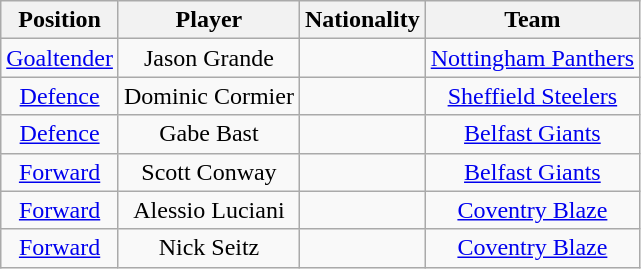<table class="wikitable">
<tr>
<th>Position</th>
<th>Player</th>
<th>Nationality</th>
<th>Team</th>
</tr>
<tr align="center">
<td><a href='#'>Goaltender</a></td>
<td>Jason Grande</td>
<td></td>
<td><a href='#'>Nottingham Panthers</a></td>
</tr>
<tr align="center">
<td><a href='#'>Defence</a></td>
<td>Dominic Cormier</td>
<td></td>
<td><a href='#'>Sheffield Steelers</a></td>
</tr>
<tr align="center">
<td><a href='#'>Defence</a></td>
<td>Gabe Bast</td>
<td></td>
<td><a href='#'>Belfast Giants</a></td>
</tr>
<tr align="center">
<td><a href='#'>Forward</a></td>
<td>Scott Conway</td>
<td></td>
<td><a href='#'>Belfast Giants</a></td>
</tr>
<tr align="center">
<td><a href='#'>Forward</a></td>
<td>Alessio Luciani</td>
<td></td>
<td><a href='#'>Coventry Blaze</a></td>
</tr>
<tr align="center">
<td><a href='#'>Forward</a></td>
<td>Nick Seitz</td>
<td></td>
<td><a href='#'>Coventry Blaze</a></td>
</tr>
</table>
